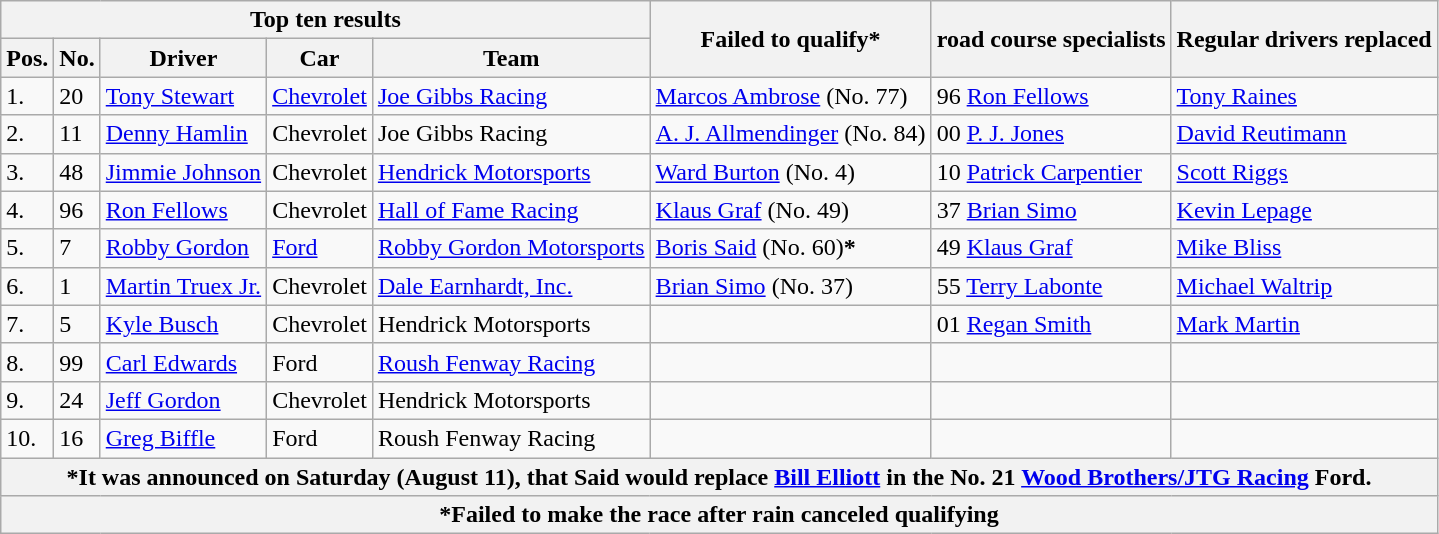<table class="wikitable">
<tr>
<th colspan=5>Top ten results</th>
<th rowspan=2>Failed to qualify*</th>
<th rowspan=2><strong>road course specialists</strong></th>
<th rowspan=2><strong>Regular drivers replaced</strong></th>
</tr>
<tr>
<th>Pos.</th>
<th>No.</th>
<th>Driver</th>
<th>Car</th>
<th>Team</th>
</tr>
<tr>
<td>1.</td>
<td>20</td>
<td><a href='#'>Tony Stewart</a></td>
<td><a href='#'>Chevrolet</a></td>
<td><a href='#'>Joe Gibbs Racing</a></td>
<td><a href='#'>Marcos Ambrose</a> (No. 77)</td>
<td>96 <a href='#'>Ron Fellows</a></td>
<td><a href='#'>Tony Raines</a></td>
</tr>
<tr>
<td>2.</td>
<td>11</td>
<td><a href='#'>Denny Hamlin</a></td>
<td>Chevrolet</td>
<td>Joe Gibbs Racing</td>
<td><a href='#'>A. J. Allmendinger</a> (No. 84)</td>
<td>00 <a href='#'>P. J. Jones</a></td>
<td><a href='#'>David Reutimann</a></td>
</tr>
<tr>
<td>3.</td>
<td>48</td>
<td><a href='#'>Jimmie Johnson</a></td>
<td>Chevrolet</td>
<td><a href='#'>Hendrick Motorsports</a></td>
<td><a href='#'>Ward Burton</a> (No. 4)</td>
<td>10 <a href='#'>Patrick Carpentier</a></td>
<td><a href='#'>Scott Riggs</a></td>
</tr>
<tr>
<td>4.</td>
<td>96</td>
<td><a href='#'>Ron Fellows</a></td>
<td>Chevrolet</td>
<td><a href='#'>Hall of Fame Racing</a></td>
<td><a href='#'>Klaus Graf</a> (No. 49)</td>
<td>37 <a href='#'>Brian Simo</a></td>
<td><a href='#'>Kevin Lepage</a></td>
</tr>
<tr>
<td>5.</td>
<td>7</td>
<td><a href='#'>Robby Gordon</a></td>
<td><a href='#'>Ford</a></td>
<td><a href='#'>Robby Gordon Motorsports</a></td>
<td><a href='#'>Boris Said</a> (No. 60)<strong>*</strong></td>
<td>49 <a href='#'>Klaus Graf</a></td>
<td><a href='#'>Mike Bliss</a></td>
</tr>
<tr>
<td>6.</td>
<td>1</td>
<td><a href='#'>Martin Truex Jr.</a></td>
<td>Chevrolet</td>
<td><a href='#'>Dale Earnhardt, Inc.</a></td>
<td><a href='#'>Brian Simo</a> (No. 37)</td>
<td>55 <a href='#'>Terry Labonte</a></td>
<td><a href='#'>Michael Waltrip</a></td>
</tr>
<tr>
<td>7.</td>
<td>5</td>
<td><a href='#'>Kyle Busch</a></td>
<td>Chevrolet</td>
<td>Hendrick Motorsports</td>
<td></td>
<td>01 <a href='#'>Regan Smith</a></td>
<td><a href='#'>Mark Martin</a></td>
</tr>
<tr>
<td>8.</td>
<td>99</td>
<td><a href='#'>Carl Edwards</a></td>
<td>Ford</td>
<td><a href='#'>Roush Fenway Racing</a></td>
<td></td>
<td></td>
<td></td>
</tr>
<tr>
<td>9.</td>
<td>24</td>
<td><a href='#'>Jeff Gordon</a></td>
<td>Chevrolet</td>
<td>Hendrick Motorsports</td>
<td></td>
<td></td>
<td></td>
</tr>
<tr>
<td>10.</td>
<td>16</td>
<td><a href='#'>Greg Biffle</a></td>
<td>Ford</td>
<td>Roush Fenway Racing</td>
<td></td>
<td></td>
<td></td>
</tr>
<tr>
<th colspan=8>*It was announced on Saturday (August 11), that Said would replace <a href='#'>Bill Elliott</a> in the No. 21 <a href='#'>Wood Brothers/JTG Racing</a> Ford.</th>
</tr>
<tr>
<th colspan=8>*<strong>Failed to make the race after rain canceled qualifying</strong></th>
</tr>
</table>
